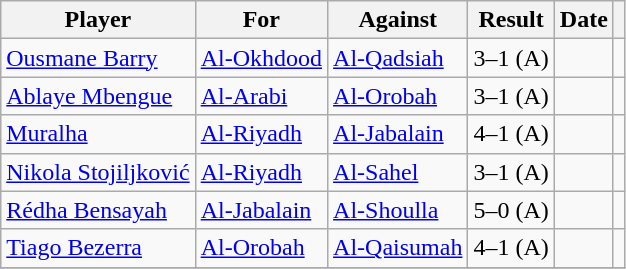<table class="wikitable">
<tr>
<th>Player</th>
<th>For</th>
<th>Against</th>
<th style="text-align:center">Result</th>
<th>Date</th>
<th></th>
</tr>
<tr>
<td> <a href='#'>Ousmane Barry</a></td>
<td><a href='#'>Al-Okhdood</a></td>
<td><a href='#'>Al-Qadsiah</a></td>
<td style="text-align:center;">3–1 (A)</td>
<td></td>
<td></td>
</tr>
<tr>
<td> <a href='#'>Ablaye Mbengue</a></td>
<td><a href='#'>Al-Arabi</a></td>
<td><a href='#'>Al-Orobah</a></td>
<td style="text-align:center;">3–1 (A)</td>
<td></td>
<td></td>
</tr>
<tr>
<td> <a href='#'>Muralha</a></td>
<td><a href='#'>Al-Riyadh</a></td>
<td><a href='#'>Al-Jabalain</a></td>
<td style="text-align:center;">4–1 (A)</td>
<td></td>
<td></td>
</tr>
<tr>
<td> <a href='#'>Nikola Stojiljković</a></td>
<td><a href='#'>Al-Riyadh</a></td>
<td><a href='#'>Al-Sahel</a></td>
<td style="text-align:center;">3–1 (A)</td>
<td></td>
<td></td>
</tr>
<tr>
<td> <a href='#'>Rédha Bensayah</a></td>
<td><a href='#'>Al-Jabalain</a></td>
<td><a href='#'>Al-Shoulla</a></td>
<td style="text-align:center;">5–0 (A)</td>
<td></td>
<td></td>
</tr>
<tr>
<td> <a href='#'>Tiago Bezerra</a></td>
<td><a href='#'>Al-Orobah</a></td>
<td><a href='#'>Al-Qaisumah</a></td>
<td style="text-align:center;">4–1 (A)</td>
<td></td>
<td></td>
</tr>
<tr>
</tr>
</table>
